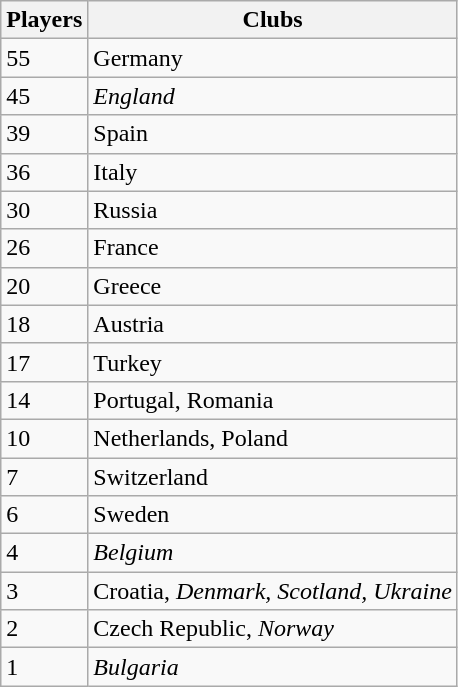<table class="wikitable">
<tr>
<th>Players</th>
<th>Clubs</th>
</tr>
<tr>
<td>55</td>
<td>Germany</td>
</tr>
<tr>
<td>45</td>
<td><em>England</em></td>
</tr>
<tr>
<td>39</td>
<td>Spain</td>
</tr>
<tr>
<td>36</td>
<td>Italy</td>
</tr>
<tr>
<td>30</td>
<td>Russia</td>
</tr>
<tr>
<td>26</td>
<td>France</td>
</tr>
<tr>
<td>20</td>
<td>Greece</td>
</tr>
<tr>
<td>18</td>
<td>Austria</td>
</tr>
<tr>
<td>17</td>
<td>Turkey</td>
</tr>
<tr>
<td>14</td>
<td>Portugal, Romania</td>
</tr>
<tr>
<td>10</td>
<td>Netherlands, Poland</td>
</tr>
<tr>
<td>7</td>
<td>Switzerland</td>
</tr>
<tr>
<td>6</td>
<td>Sweden</td>
</tr>
<tr>
<td>4</td>
<td><em>Belgium</em></td>
</tr>
<tr>
<td>3</td>
<td>Croatia, <em>Denmark, Scotland, Ukraine</em></td>
</tr>
<tr>
<td>2</td>
<td>Czech Republic, <em>Norway</em></td>
</tr>
<tr>
<td>1</td>
<td><em>Bulgaria</em></td>
</tr>
</table>
